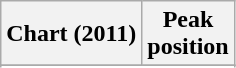<table class="wikitable plainrowheaders sortable">
<tr>
<th scope="col">Chart (2011)</th>
<th scope="col">Peak<br>position</th>
</tr>
<tr>
</tr>
<tr>
</tr>
<tr>
</tr>
<tr>
</tr>
<tr>
</tr>
<tr>
</tr>
<tr>
</tr>
</table>
